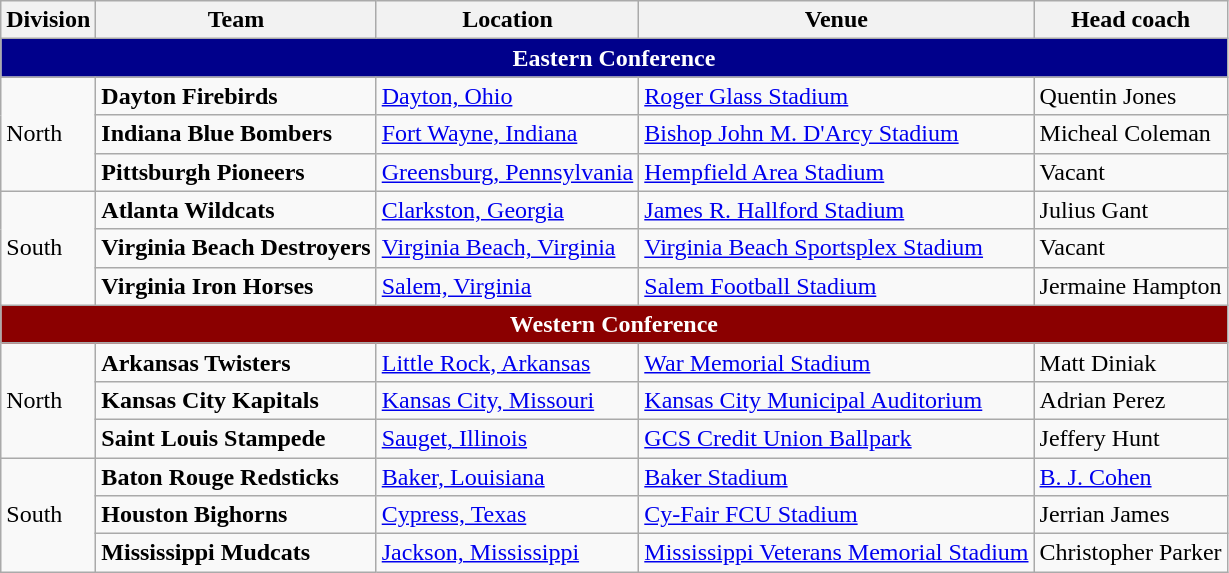<table class="wikitable">
<tr>
<th>Division</th>
<th>Team</th>
<th>Location</th>
<th>Venue</th>
<th>Head coach</th>
</tr>
<tr>
<th colspan=7 style="color:white; background-color:darkblue">Eastern Conference</th>
</tr>
<tr>
<td rowspan=3>North</td>
<td><strong>Dayton Firebirds</strong></td>
<td><a href='#'>Dayton, Ohio</a></td>
<td><a href='#'>Roger Glass Stadium</a></td>
<td>Quentin Jones</td>
</tr>
<tr>
<td><strong>Indiana Blue Bombers</strong></td>
<td><a href='#'>Fort Wayne, Indiana</a></td>
<td><a href='#'>Bishop John M. D'Arcy Stadium</a></td>
<td>Micheal Coleman</td>
</tr>
<tr>
<td><strong>Pittsburgh Pioneers</strong></td>
<td><a href='#'>Greensburg, Pennsylvania</a></td>
<td><a href='#'>Hempfield Area Stadium</a></td>
<td>Vacant</td>
</tr>
<tr>
<td rowspan=3>South</td>
<td><strong>Atlanta Wildcats</strong></td>
<td><a href='#'>Clarkston, Georgia</a></td>
<td><a href='#'>James R. Hallford Stadium</a></td>
<td>Julius Gant</td>
</tr>
<tr>
<td><strong>Virginia Beach Destroyers</strong></td>
<td><a href='#'>Virginia Beach, Virginia</a></td>
<td><a href='#'>Virginia Beach Sportsplex Stadium</a></td>
<td>Vacant</td>
</tr>
<tr>
<td><strong>Virginia Iron Horses</strong></td>
<td><a href='#'>Salem, Virginia</a></td>
<td><a href='#'>Salem Football Stadium</a></td>
<td>Jermaine Hampton</td>
</tr>
<tr>
<th colspan=7 style="color:white; background-color:darkred">Western Conference</th>
</tr>
<tr>
<td rowspan=3>North</td>
<td><strong>Arkansas Twisters</strong></td>
<td><a href='#'>Little Rock, Arkansas</a></td>
<td><a href='#'>War Memorial Stadium</a></td>
<td>Matt Diniak</td>
</tr>
<tr>
<td><strong>Kansas City Kapitals</strong></td>
<td><a href='#'>Kansas City, Missouri</a></td>
<td><a href='#'>Kansas City Municipal Auditorium</a></td>
<td>Adrian Perez</td>
</tr>
<tr>
<td><strong>Saint Louis Stampede</strong></td>
<td><a href='#'>Sauget, Illinois</a></td>
<td><a href='#'>GCS Credit Union Ballpark</a></td>
<td>Jeffery Hunt</td>
</tr>
<tr>
<td rowspan=3>South</td>
<td><strong>Baton Rouge Redsticks</strong></td>
<td><a href='#'>Baker, Louisiana</a></td>
<td><a href='#'>Baker Stadium</a></td>
<td><a href='#'>B. J. Cohen</a></td>
</tr>
<tr>
<td><strong>Houston Bighorns</strong></td>
<td><a href='#'>Cypress, Texas</a></td>
<td><a href='#'>Cy-Fair FCU Stadium</a></td>
<td>Jerrian James</td>
</tr>
<tr>
<td><strong>Mississippi Mudcats</strong></td>
<td><a href='#'>Jackson, Mississippi</a></td>
<td><a href='#'>Mississippi Veterans Memorial Stadium</a></td>
<td>Christopher Parker</td>
</tr>
</table>
